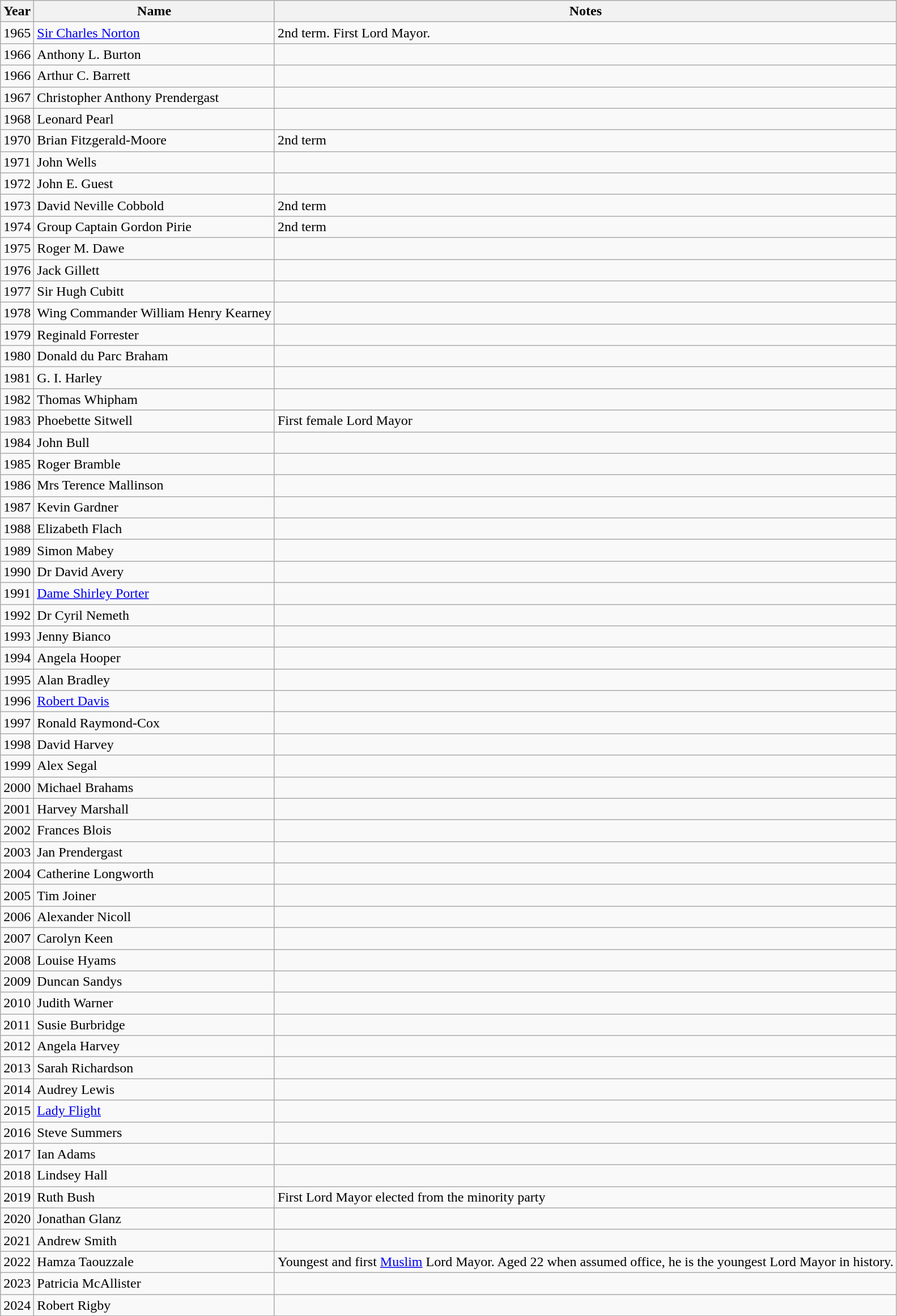<table class="wikitable">
<tr>
<th>Year</th>
<th>Name</th>
<th>Notes</th>
</tr>
<tr>
<td>1965</td>
<td><a href='#'>Sir Charles Norton</a></td>
<td>2nd term. First Lord Mayor.</td>
</tr>
<tr>
<td>1966</td>
<td>Anthony L. Burton</td>
<td></td>
</tr>
<tr>
<td>1966</td>
<td>Arthur C. Barrett</td>
<td></td>
</tr>
<tr>
<td>1967</td>
<td>Christopher Anthony Prendergast</td>
<td></td>
</tr>
<tr>
<td>1968</td>
<td>Leonard Pearl</td>
<td></td>
</tr>
<tr>
<td>1970</td>
<td>Brian Fitzgerald-Moore</td>
<td>2nd term</td>
</tr>
<tr>
<td>1971</td>
<td>John Wells</td>
<td></td>
</tr>
<tr>
<td>1972</td>
<td>John E. Guest</td>
<td></td>
</tr>
<tr>
<td>1973</td>
<td>David Neville Cobbold</td>
<td>2nd term</td>
</tr>
<tr>
<td>1974</td>
<td>Group Captain Gordon Pirie</td>
<td>2nd term</td>
</tr>
<tr>
<td>1975</td>
<td>Roger M. Dawe</td>
<td></td>
</tr>
<tr>
<td>1976</td>
<td>Jack Gillett</td>
<td></td>
</tr>
<tr>
<td>1977</td>
<td>Sir Hugh Cubitt</td>
<td></td>
</tr>
<tr>
<td>1978</td>
<td>Wing Commander William Henry Kearney</td>
<td></td>
</tr>
<tr>
<td>1979</td>
<td>Reginald Forrester</td>
<td></td>
</tr>
<tr>
<td>1980</td>
<td>Donald du Parc Braham</td>
<td></td>
</tr>
<tr>
<td>1981</td>
<td>G. I. Harley</td>
<td></td>
</tr>
<tr>
<td>1982</td>
<td>Thomas Whipham</td>
<td></td>
</tr>
<tr>
<td>1983</td>
<td>Phoebette Sitwell</td>
<td>First female Lord Mayor</td>
</tr>
<tr>
<td>1984</td>
<td>John Bull</td>
<td></td>
</tr>
<tr>
<td>1985</td>
<td>Roger Bramble</td>
<td></td>
</tr>
<tr>
<td>1986</td>
<td>Mrs Terence Mallinson</td>
<td></td>
</tr>
<tr>
<td>1987</td>
<td>Kevin Gardner</td>
<td></td>
</tr>
<tr>
<td>1988</td>
<td>Elizabeth Flach</td>
<td></td>
</tr>
<tr>
<td>1989</td>
<td>Simon Mabey</td>
<td></td>
</tr>
<tr>
<td>1990</td>
<td>Dr David Avery</td>
<td></td>
</tr>
<tr>
<td>1991</td>
<td><a href='#'>Dame Shirley Porter</a></td>
<td></td>
</tr>
<tr>
<td>1992</td>
<td>Dr Cyril Nemeth</td>
<td></td>
</tr>
<tr>
<td>1993</td>
<td>Jenny Bianco</td>
<td></td>
</tr>
<tr>
<td>1994</td>
<td>Angela Hooper</td>
<td></td>
</tr>
<tr>
<td>1995</td>
<td>Alan Bradley</td>
<td></td>
</tr>
<tr>
<td>1996</td>
<td><a href='#'>Robert Davis</a></td>
<td></td>
</tr>
<tr>
<td>1997</td>
<td>Ronald Raymond-Cox</td>
<td></td>
</tr>
<tr>
<td>1998</td>
<td>David Harvey</td>
<td></td>
</tr>
<tr>
<td>1999</td>
<td>Alex Segal</td>
<td></td>
</tr>
<tr>
<td>2000</td>
<td>Michael Brahams</td>
<td></td>
</tr>
<tr>
<td>2001</td>
<td>Harvey Marshall</td>
<td></td>
</tr>
<tr>
<td>2002</td>
<td>Frances Blois</td>
<td></td>
</tr>
<tr>
<td>2003</td>
<td>Jan Prendergast</td>
<td></td>
</tr>
<tr>
<td>2004</td>
<td>Catherine Longworth</td>
<td></td>
</tr>
<tr>
<td>2005</td>
<td>Tim Joiner</td>
<td></td>
</tr>
<tr>
<td>2006</td>
<td>Alexander Nicoll</td>
<td></td>
</tr>
<tr>
<td>2007</td>
<td>Carolyn Keen</td>
<td></td>
</tr>
<tr>
<td>2008</td>
<td>Louise Hyams</td>
<td></td>
</tr>
<tr>
<td>2009</td>
<td>Duncan Sandys</td>
<td></td>
</tr>
<tr>
<td>2010</td>
<td>Judith Warner</td>
<td></td>
</tr>
<tr>
<td>2011</td>
<td>Susie Burbridge</td>
<td></td>
</tr>
<tr>
<td>2012</td>
<td>Angela Harvey</td>
<td></td>
</tr>
<tr>
<td>2013</td>
<td>Sarah Richardson</td>
<td></td>
</tr>
<tr>
<td>2014</td>
<td>Audrey Lewis</td>
<td></td>
</tr>
<tr>
<td>2015</td>
<td><a href='#'>Lady Flight</a></td>
<td></td>
</tr>
<tr>
<td>2016</td>
<td>Steve Summers</td>
<td></td>
</tr>
<tr>
<td>2017</td>
<td>Ian Adams</td>
<td></td>
</tr>
<tr>
<td>2018</td>
<td>Lindsey Hall</td>
<td></td>
</tr>
<tr>
<td>2019</td>
<td>Ruth Bush</td>
<td>First Lord Mayor elected from the minority party</td>
</tr>
<tr>
<td>2020</td>
<td>Jonathan Glanz</td>
<td></td>
</tr>
<tr>
<td>2021</td>
<td>Andrew Smith</td>
<td></td>
</tr>
<tr>
<td>2022</td>
<td>Hamza Taouzzale</td>
<td>Youngest and first <a href='#'>Muslim</a> Lord Mayor. Aged 22 when assumed office, he is the youngest Lord Mayor in history.</td>
</tr>
<tr>
<td>2023</td>
<td>Patricia McAllister</td>
</tr>
<tr>
<td>2024</td>
<td>Robert Rigby</td>
<td></td>
</tr>
</table>
